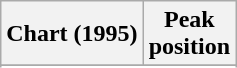<table class="wikitable sortable">
<tr>
<th align="left">Chart (1995)</th>
<th align="center">Peak<br>position</th>
</tr>
<tr>
</tr>
<tr>
</tr>
</table>
